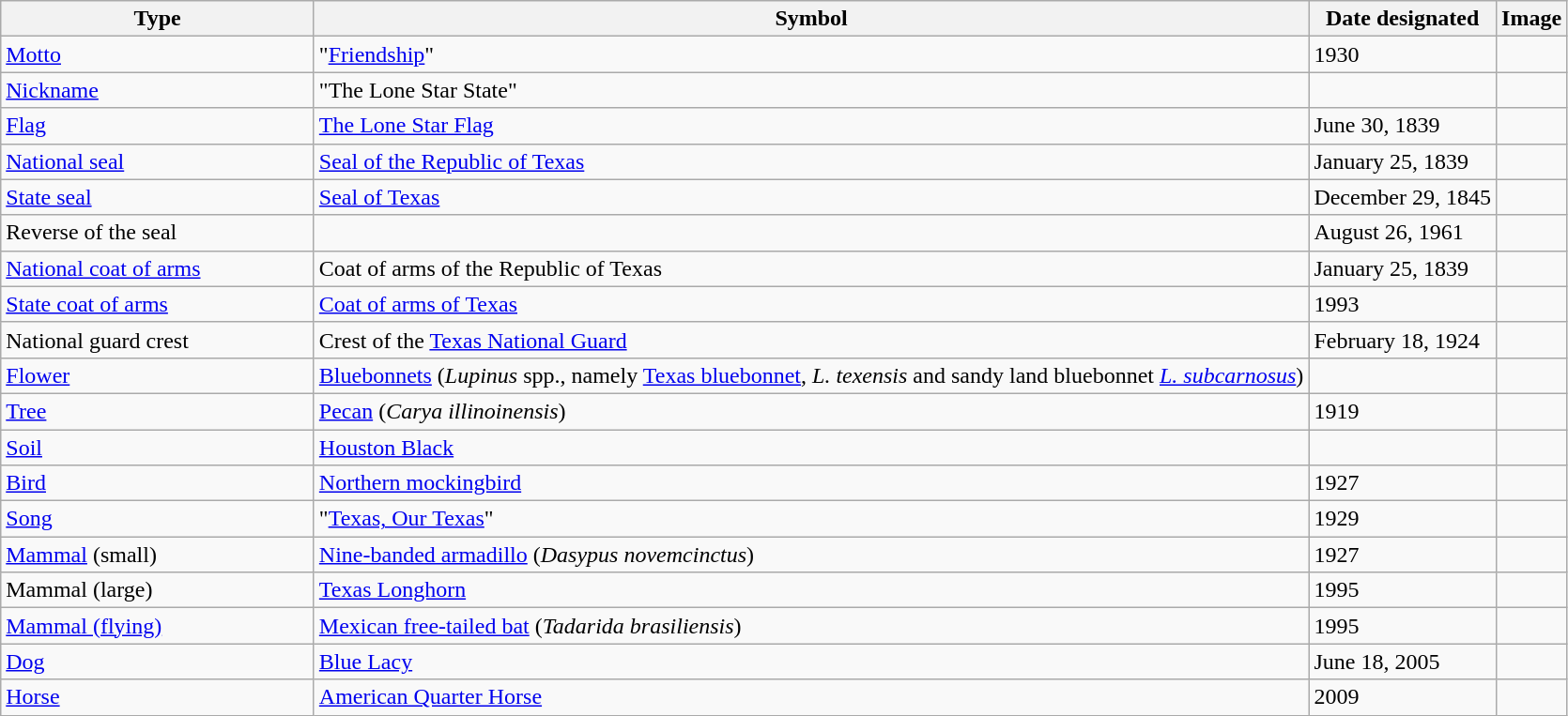<table class="wikitable sortable">
<tr>
<th width=20%>Type</th>
<th>Symbol</th>
<th>Date designated</th>
<th>Image</th>
</tr>
<tr>
<td><a href='#'>Motto</a></td>
<td>"<a href='#'>Friendship</a>"</td>
<td>1930 </td>
<td></td>
</tr>
<tr>
<td><a href='#'>Nickname</a></td>
<td>"The Lone Star State"</td>
<td></td>
<td></td>
</tr>
<tr>
<td><a href='#'>Flag</a></td>
<td><a href='#'>The Lone Star Flag</a></td>
<td>June 30, 1839</td>
<td align="center"></td>
</tr>
<tr>
<td><a href='#'>National seal</a></td>
<td><a href='#'>Seal of the Republic of Texas</a></td>
<td>January 25, 1839</td>
<td align="center"></td>
</tr>
<tr>
<td><a href='#'>State seal</a></td>
<td><a href='#'>Seal of Texas</a></td>
<td>December 29, 1845</td>
<td align="center"></td>
</tr>
<tr>
<td>Reverse of the seal</td>
<td></td>
<td>August 26, 1961</td>
<td align="center"></td>
</tr>
<tr>
<td><a href='#'>National coat of arms</a></td>
<td>Coat of arms of the Republic of Texas</td>
<td>January 25, 1839</td>
<td align="center"></td>
</tr>
<tr>
<td><a href='#'>State coat of arms</a></td>
<td><a href='#'>Coat of arms of Texas</a></td>
<td>1993</td>
<td align="center"></td>
</tr>
<tr>
<td>National guard crest</td>
<td>Crest of the <a href='#'>Texas National Guard</a></td>
<td>February 18, 1924</td>
<td align="center"></td>
</tr>
<tr>
<td><a href='#'>Flower</a></td>
<td><a href='#'>Bluebonnets</a> (<em>Lupinus</em> spp., namely <a href='#'>Texas bluebonnet</a>, <em>L. texensis</em> and sandy land bluebonnet <em><a href='#'>L. subcarnosus</a></em>)</td>
<td></td>
<td align="center"></td>
</tr>
<tr>
<td><a href='#'>Tree</a></td>
<td><a href='#'>Pecan</a> (<em>Carya illinoinensis</em>)</td>
<td>1919</td>
<td align="center"></td>
</tr>
<tr>
<td><a href='#'>Soil</a></td>
<td><a href='#'>Houston Black</a></td>
<td></td>
<td></td>
</tr>
<tr>
<td><a href='#'>Bird</a></td>
<td><a href='#'>Northern mockingbird</a></td>
<td>1927</td>
<td align="center"></td>
</tr>
<tr>
<td><a href='#'>Song</a></td>
<td>"<a href='#'>Texas, Our Texas</a>"</td>
<td>1929</td>
<td></td>
</tr>
<tr>
<td><a href='#'>Mammal</a> (small)</td>
<td><a href='#'>Nine-banded armadillo</a> (<em>Dasypus novemcinctus</em>)</td>
<td>1927</td>
<td align="center"></td>
</tr>
<tr>
<td>Mammal (large)</td>
<td><a href='#'>Texas Longhorn</a></td>
<td>1995</td>
<td align="center"></td>
</tr>
<tr>
<td><a href='#'>Mammal (flying)</a></td>
<td><a href='#'>Mexican free-tailed bat</a> (<em>Tadarida brasiliensis</em>)</td>
<td>1995</td>
<td align="center"></td>
</tr>
<tr>
<td><a href='#'>Dog</a></td>
<td><a href='#'>Blue Lacy</a></td>
<td>June 18, 2005</td>
<td align="center"></td>
</tr>
<tr>
<td><a href='#'>Horse</a></td>
<td><a href='#'>American Quarter Horse</a></td>
<td>2009</td>
<td></td>
</tr>
</table>
